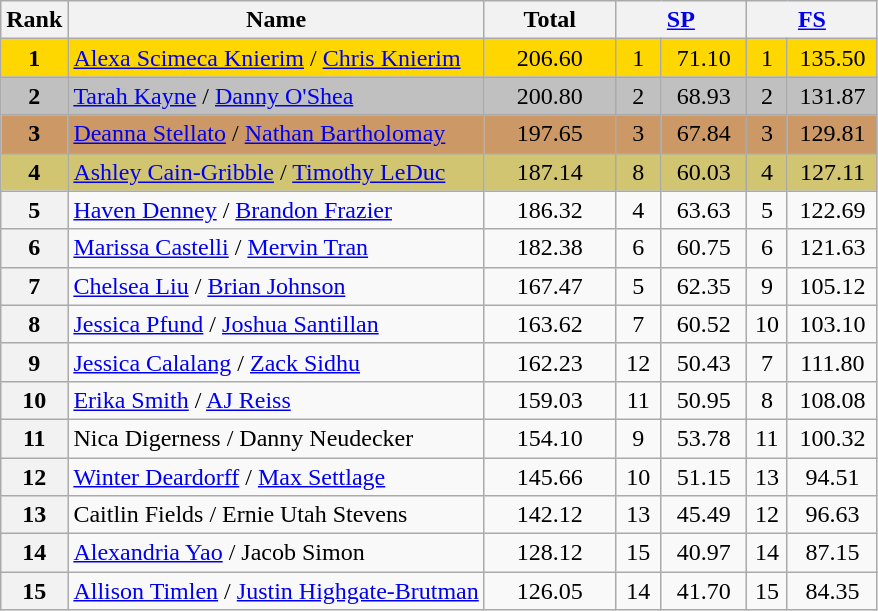<table class="wikitable sortable">
<tr>
<th>Rank</th>
<th>Name</th>
<th width="80px">Total</th>
<th colspan="2" width="80px"><a href='#'>SP</a></th>
<th colspan="2" width="80px"><a href='#'>FS</a></th>
</tr>
<tr bgcolor="gold">
<td align="center"><strong>1</strong></td>
<td><a href='#'>Alexa Scimeca Knierim</a> / <a href='#'>Chris Knierim</a></td>
<td align="center">206.60</td>
<td align="center">1</td>
<td align="center">71.10</td>
<td align="center">1</td>
<td align="center">135.50</td>
</tr>
<tr bgcolor="silver">
<td align="center"><strong>2</strong></td>
<td><a href='#'>Tarah Kayne</a> / <a href='#'>Danny O'Shea</a></td>
<td align="center">200.80</td>
<td align="center">2</td>
<td align="center">68.93</td>
<td align="center">2</td>
<td align="center">131.87</td>
</tr>
<tr bgcolor="cc9966">
<td align="center"><strong>3</strong></td>
<td><a href='#'>Deanna Stellato</a> / <a href='#'>Nathan Bartholomay</a></td>
<td align="center">197.65</td>
<td align="center">3</td>
<td align="center">67.84</td>
<td align="center">3</td>
<td align="center">129.81</td>
</tr>
<tr bgcolor="#d1c571">
<td align="center"><strong>4</strong></td>
<td><a href='#'>Ashley Cain-Gribble</a> / <a href='#'>Timothy LeDuc</a></td>
<td align="center">187.14</td>
<td align="center">8</td>
<td align="center">60.03</td>
<td align="center">4</td>
<td align="center">127.11</td>
</tr>
<tr>
<th>5</th>
<td><a href='#'>Haven Denney</a> / <a href='#'>Brandon Frazier</a></td>
<td align="center">186.32</td>
<td align="center">4</td>
<td align="center">63.63</td>
<td align="center">5</td>
<td align="center">122.69</td>
</tr>
<tr>
<th>6</th>
<td><a href='#'>Marissa Castelli</a> / <a href='#'>Mervin Tran</a></td>
<td align="center">182.38</td>
<td align="center">6</td>
<td align="center">60.75</td>
<td align="center">6</td>
<td align="center">121.63</td>
</tr>
<tr>
<th>7</th>
<td><a href='#'>Chelsea Liu</a> / <a href='#'>Brian Johnson</a></td>
<td align="center">167.47</td>
<td align="center">5</td>
<td align="center">62.35</td>
<td align="center">9</td>
<td align="center">105.12</td>
</tr>
<tr>
<th>8</th>
<td><a href='#'>Jessica Pfund</a> / <a href='#'>Joshua Santillan</a></td>
<td align="center">163.62</td>
<td align="center">7</td>
<td align="center">60.52</td>
<td align="center">10</td>
<td align="center">103.10</td>
</tr>
<tr>
<th>9</th>
<td><a href='#'>Jessica Calalang</a> / <a href='#'>Zack Sidhu</a></td>
<td align="center">162.23</td>
<td align="center">12</td>
<td align="center">50.43</td>
<td align="center">7</td>
<td align="center">111.80</td>
</tr>
<tr>
<th>10</th>
<td><a href='#'>Erika Smith</a> / <a href='#'>AJ Reiss</a></td>
<td align="center">159.03</td>
<td align="center">11</td>
<td align="center">50.95</td>
<td align="center">8</td>
<td align="center">108.08</td>
</tr>
<tr>
<th>11</th>
<td>Nica Digerness / Danny Neudecker</td>
<td align="center">154.10</td>
<td align="center">9</td>
<td align="center">53.78</td>
<td align="center">11</td>
<td align="center">100.32</td>
</tr>
<tr>
<th>12</th>
<td><a href='#'>Winter Deardorff</a> / <a href='#'>Max Settlage</a></td>
<td align="center">145.66</td>
<td align="center">10</td>
<td align="center">51.15</td>
<td align="center">13</td>
<td align="center">94.51</td>
</tr>
<tr>
<th>13</th>
<td>Caitlin Fields / Ernie Utah Stevens</td>
<td align="center">142.12</td>
<td align="center">13</td>
<td align="center">45.49</td>
<td align="center">12</td>
<td align="center">96.63</td>
</tr>
<tr>
<th>14</th>
<td><a href='#'>Alexandria Yao</a> / Jacob Simon</td>
<td align="center">128.12</td>
<td align="center">15</td>
<td align="center">40.97</td>
<td align="center">14</td>
<td align="center">87.15</td>
</tr>
<tr>
<th>15</th>
<td><a href='#'>Allison Timlen</a> / <a href='#'>Justin Highgate-Brutman</a></td>
<td align="center">126.05</td>
<td align="center">14</td>
<td align="center">41.70</td>
<td align="center">15</td>
<td align="center">84.35</td>
</tr>
</table>
